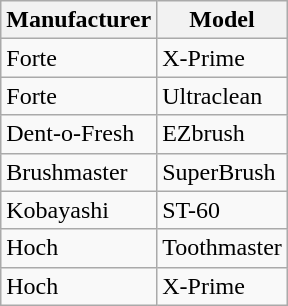<table class="wikitable">
<tr>
<th>Manufacturer</th>
<th>Model</th>
</tr>
<tr>
<td>Forte</td>
<td>X-Prime</td>
</tr>
<tr>
<td>Forte</td>
<td>Ultraclean</td>
</tr>
<tr>
<td>Dent-o-Fresh</td>
<td>EZbrush</td>
</tr>
<tr>
<td>Brushmaster</td>
<td>SuperBrush</td>
</tr>
<tr>
<td>Kobayashi</td>
<td>ST-60</td>
</tr>
<tr>
<td>Hoch</td>
<td>Toothmaster</td>
</tr>
<tr>
<td>Hoch</td>
<td>X-Prime</td>
</tr>
</table>
